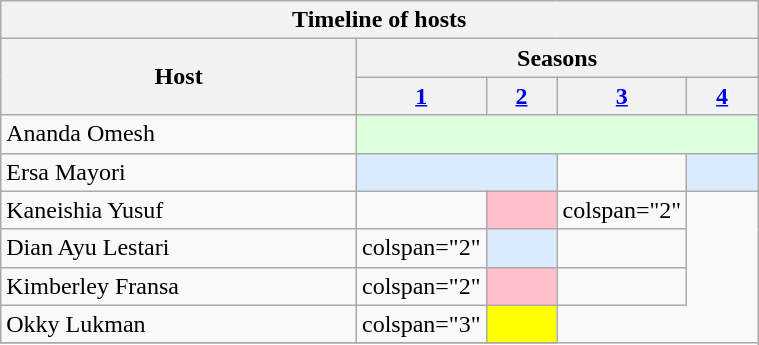<table class="wikitable plainrowheaders" style="width:40%">
<tr>
<th colspan="5">Timeline of hosts</th>
</tr>
<tr>
<th rowspan="2">Host</th>
<th colspan="4">Seasons</th>
</tr>
<tr>
<th width="40"><a href='#'>1</a></th>
<th width="40"><a href='#'>2</a></th>
<th width="40"><a href='#'>3</a></th>
<th width="40"><a href='#'>4</a></th>
</tr>
<tr>
<td>Ananda Omesh</td>
<td colspan="4" style="background:#ddffdd"></td>
</tr>
<tr>
<td>Ersa Mayori</td>
<td colspan="2" style="background:#DAEBFF"></td>
<td></td>
<td colspan="1" style="background:#DAEBFF"></td>
</tr>
<tr>
<td>Kaneishia Yusuf</td>
<td></td>
<td style="background:pink"></td>
<td>colspan="2" </td>
</tr>
<tr>
<td>Dian Ayu Lestari</td>
<td>colspan="2" </td>
<td style="background:#DAEBFF"></td>
<td></td>
</tr>
<tr>
<td>Kimberley Fransa</td>
<td>colspan="2" </td>
<td style="background:pink"></td>
<td></td>
</tr>
<tr>
<td>Okky Lukman</td>
<td>colspan="3" </td>
<td style="background:yellow"></td>
</tr>
<tr>
</tr>
</table>
